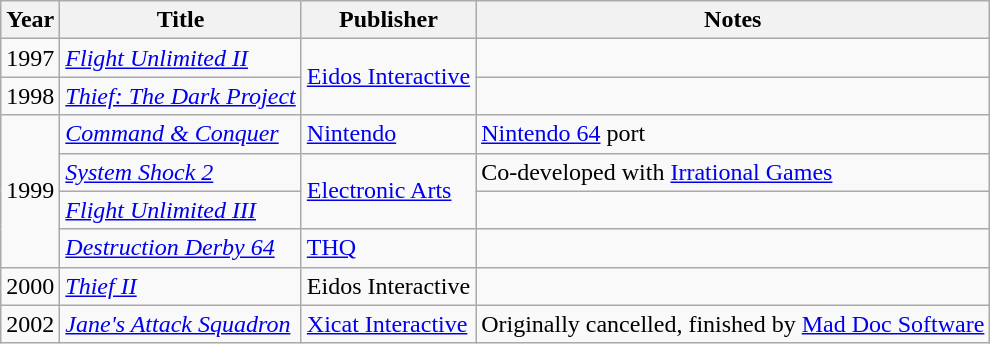<table class="wikitable">
<tr>
<th>Year</th>
<th>Title</th>
<th>Publisher</th>
<th>Notes</th>
</tr>
<tr>
<td>1997</td>
<td><em><a href='#'>Flight Unlimited II</a></em></td>
<td rowspan="2"><a href='#'>Eidos Interactive</a></td>
<td></td>
</tr>
<tr>
<td>1998</td>
<td><em><a href='#'>Thief: The Dark Project</a></em></td>
<td></td>
</tr>
<tr>
<td rowspan="4">1999</td>
<td><em><a href='#'>Command & Conquer</a></em></td>
<td><a href='#'>Nintendo</a></td>
<td><a href='#'>Nintendo 64</a> port</td>
</tr>
<tr>
<td><em><a href='#'>System Shock 2</a></em></td>
<td rowspan="2"><a href='#'>Electronic Arts</a></td>
<td>Co-developed with <a href='#'>Irrational Games</a></td>
</tr>
<tr>
<td><em><a href='#'>Flight Unlimited III</a></em></td>
<td></td>
</tr>
<tr>
<td><em><a href='#'>Destruction Derby 64</a></em></td>
<td><a href='#'>THQ</a></td>
<td></td>
</tr>
<tr>
<td>2000</td>
<td><em><a href='#'>Thief II</a></em></td>
<td>Eidos Interactive</td>
<td></td>
</tr>
<tr>
<td>2002</td>
<td><em><a href='#'>Jane's Attack Squadron</a></em></td>
<td><a href='#'>Xicat Interactive</a></td>
<td>Originally cancelled, finished by <a href='#'>Mad Doc Software</a></td>
</tr>
</table>
